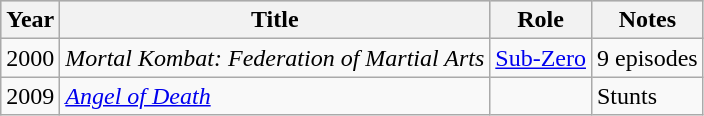<table class="wikitable">
<tr style="background:#ccc; text-align:center;">
<th>Year</th>
<th>Title</th>
<th>Role</th>
<th>Notes</th>
</tr>
<tr>
<td>2000</td>
<td><em>Mortal Kombat: Federation of Martial Arts</em></td>
<td><a href='#'>Sub-Zero</a></td>
<td>9 episodes</td>
</tr>
<tr>
<td>2009</td>
<td><em><a href='#'>Angel of Death</a></em></td>
<td></td>
<td>Stunts</td>
</tr>
</table>
